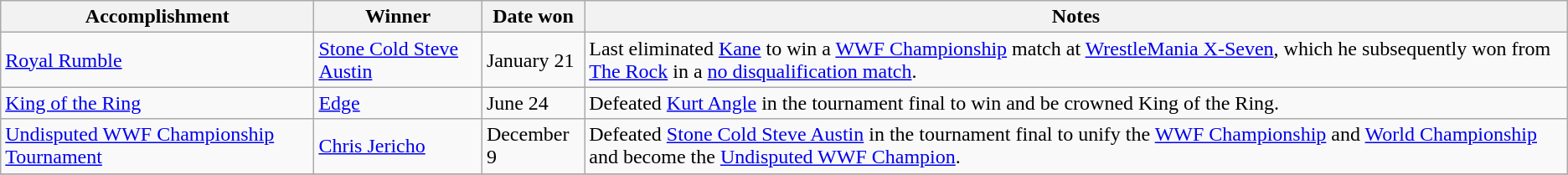<table class="wikitable">
<tr>
<th>Accomplishment</th>
<th>Winner</th>
<th>Date won</th>
<th>Notes</th>
</tr>
<tr>
<td><a href='#'>Royal Rumble</a></td>
<td><a href='#'>Stone Cold Steve Austin</a></td>
<td>January 21</td>
<td>Last eliminated <a href='#'>Kane</a> to win a <a href='#'>WWF Championship</a> match at <a href='#'>WrestleMania X-Seven</a>, which he subsequently won from <a href='#'>The Rock</a> in a <a href='#'>no disqualification match</a>.</td>
</tr>
<tr>
<td><a href='#'>King of the Ring</a></td>
<td><a href='#'>Edge</a></td>
<td>June 24</td>
<td>Defeated <a href='#'>Kurt Angle</a> in the tournament final to win and be crowned King of the Ring.</td>
</tr>
<tr>
<td><a href='#'>Undisputed WWF Championship Tournament</a></td>
<td><a href='#'>Chris Jericho</a></td>
<td>December 9</td>
<td>Defeated <a href='#'>Stone Cold Steve Austin</a> in the tournament final to unify the <a href='#'>WWF Championship</a> and <a href='#'>World Championship</a> and become the <a href='#'>Undisputed WWF Champion</a>.</td>
</tr>
<tr>
</tr>
</table>
